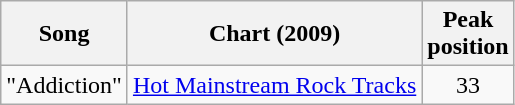<table class="wikitable">
<tr>
<th>Song</th>
<th>Chart (2009)</th>
<th>Peak<br>position</th>
</tr>
<tr>
<td>"Addiction"</td>
<td><a href='#'>Hot Mainstream Rock Tracks</a></td>
<td align="center">33</td>
</tr>
</table>
